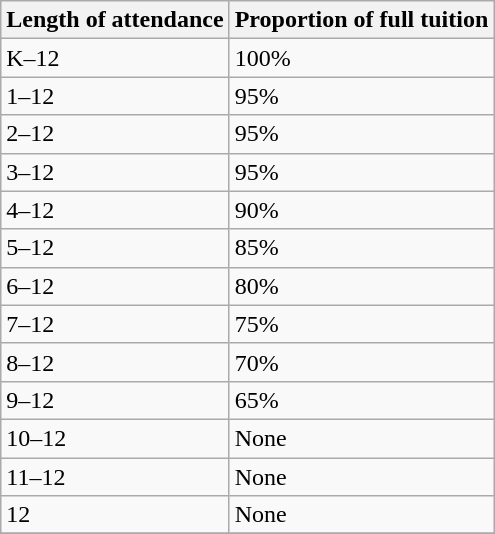<table class="wikitable">
<tr>
<th>Length of attendance</th>
<th>Proportion of full tuition</th>
</tr>
<tr>
<td>K–12</td>
<td>100%</td>
</tr>
<tr>
<td>1–12</td>
<td>95%</td>
</tr>
<tr>
<td>2–12</td>
<td>95%</td>
</tr>
<tr>
<td>3–12</td>
<td>95%</td>
</tr>
<tr>
<td>4–12</td>
<td>90%</td>
</tr>
<tr>
<td>5–12</td>
<td>85%</td>
</tr>
<tr>
<td>6–12</td>
<td>80%</td>
</tr>
<tr>
<td>7–12</td>
<td>75%</td>
</tr>
<tr>
<td>8–12</td>
<td>70%</td>
</tr>
<tr>
<td>9–12</td>
<td>65%</td>
</tr>
<tr>
<td>10–12</td>
<td>None</td>
</tr>
<tr>
<td>11–12</td>
<td>None</td>
</tr>
<tr>
<td>12</td>
<td>None</td>
</tr>
<tr>
</tr>
</table>
